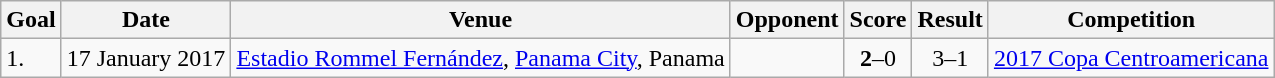<table class="wikitable plainrowheaders sortable">
<tr>
<th>Goal</th>
<th>Date</th>
<th>Venue</th>
<th>Opponent</th>
<th>Score</th>
<th>Result</th>
<th>Competition</th>
</tr>
<tr>
<td>1.</td>
<td>17 January 2017</td>
<td><a href='#'>Estadio Rommel Fernández</a>, <a href='#'>Panama City</a>, Panama</td>
<td></td>
<td align=center><strong>2</strong>–0</td>
<td align=center>3–1</td>
<td><a href='#'>2017 Copa Centroamericana</a></td>
</tr>
</table>
